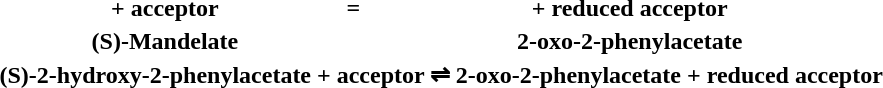<table>
<tr>
<th> + acceptor</th>
<th>=</th>
<th> + reduced acceptor</th>
</tr>
<tr>
<th>(S)-Mandelate</th>
<th></th>
<th>2-oxo-2-phenylacetate</th>
</tr>
<tr>
<th colspan="3">(S)-2-hydroxy-2-phenylacetate + acceptor ⇌ 2-oxo-2-phenylacetate + reduced acceptor</th>
</tr>
</table>
